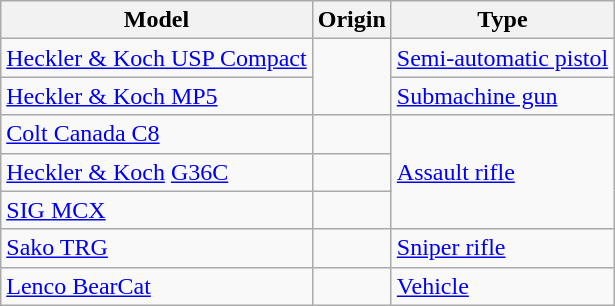<table class="wikitable">
<tr>
<th>Model</th>
<th>Origin</th>
<th>Type</th>
</tr>
<tr>
<td><a href='#'>Heckler & Koch USP Compact</a></td>
<td rowspan="2"></td>
<td><a href='#'>Semi-automatic pistol</a></td>
</tr>
<tr>
<td><a href='#'>Heckler & Koch MP5</a></td>
<td><a href='#'>Submachine gun</a></td>
</tr>
<tr>
<td><a href='#'>Colt Canada C8</a></td>
<td></td>
<td rowspan="3"><a href='#'>Assault rifle</a></td>
</tr>
<tr>
<td><a href='#'>Heckler & Koch</a> <a href='#'>G36C</a></td>
<td></td>
</tr>
<tr>
<td><a href='#'>SIG MCX</a></td>
<td></td>
</tr>
<tr>
<td><a href='#'>Sako TRG</a></td>
<td></td>
<td><a href='#'>Sniper rifle</a></td>
</tr>
<tr>
<td><a href='#'>Lenco BearCat</a></td>
<td></td>
<td><a href='#'>Vehicle</a></td>
</tr>
</table>
